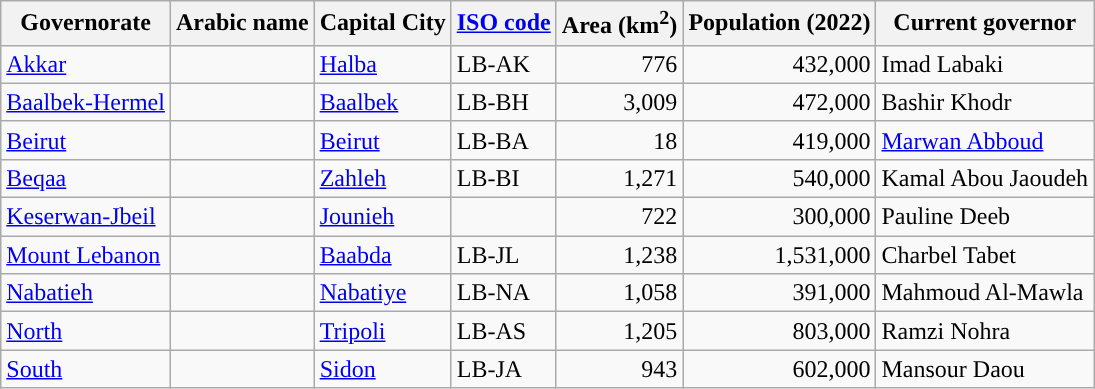<table class="wikitable sortable">
<tr>
<th>Governorate</th>
<th class="unsortable">Arabic name</th>
<th>Capital City</th>
<th><a href='#'>ISO code</a></th>
<th>Area (km<sup>2</sup>)</th>
<th>Population (2022)</th>
<th>Current governor</th>
</tr>
<tr>
<td><a href='#'>Akkar</a></td>
<td style="direction:rtl"></td>
<td><a href='#'>Halba</a></td>
<td>LB-AK</td>
<td ! style="text-align:right">776</td>
<td ! style="text-align:right">432,000</td>
<td>Imad Labaki</td>
</tr>
<tr>
<td><a href='#'>Baalbek-Hermel</a></td>
<td style="direction:rtl"></td>
<td><a href='#'>Baalbek</a></td>
<td>LB-BH</td>
<td ! style="text-align:right">3,009</td>
<td ! style="text-align:right">472,000</td>
<td>Bashir Khodr</td>
</tr>
<tr>
<td><a href='#'>Beirut</a></td>
<td style="direction:rtl"></td>
<td><a href='#'>Beirut</a></td>
<td>LB-BA</td>
<td ! style="text-align:right">18</td>
<td ! style="text-align:right">419,000</td>
<td><a href='#'>Marwan Abboud</a></td>
</tr>
<tr>
<td><a href='#'>Beqaa</a></td>
<td style="direction:rtl"></td>
<td><a href='#'>Zahleh</a></td>
<td>LB-BI</td>
<td ! style="text-align:right">1,271</td>
<td ! style="text-align:right">540,000</td>
<td>Kamal Abou Jaoudeh</td>
</tr>
<tr>
<td><a href='#'>Keserwan-Jbeil</a></td>
<td style="direction:rtl"></td>
<td><a href='#'>Jounieh</a></td>
<td></td>
<td ! style="text-align:right">722</td>
<td ! style="text-align:right">300,000</td>
<td>Pauline Deeb</td>
</tr>
<tr>
<td><a href='#'>Mount Lebanon</a></td>
<td style="direction:rtl"></td>
<td><a href='#'>Baabda</a></td>
<td>LB-JL</td>
<td ! style="text-align:right">1,238</td>
<td ! style="text-align:right">1,531,000</td>
<td>Charbel Tabet</td>
</tr>
<tr>
<td><a href='#'>Nabatieh</a></td>
<td style="direction:rtl"></td>
<td><a href='#'>Nabatiye</a></td>
<td>LB-NA</td>
<td ! style="text-align:right">1,058</td>
<td ! style="text-align:right">391,000</td>
<td>Mahmoud Al-Mawla</td>
</tr>
<tr>
<td><a href='#'>North</a></td>
<td style="direction:rtl"></td>
<td><a href='#'>Tripoli</a></td>
<td>LB-AS</td>
<td ! style="text-align:right">1,205</td>
<td ! style="text-align:right">803,000</td>
<td>Ramzi Nohra</td>
</tr>
<tr>
<td><a href='#'>South</a></td>
<td style="direction:rtl"></td>
<td><a href='#'>Sidon</a></td>
<td>LB-JA</td>
<td ! style="text-align:right">943</td>
<td ! style="text-align:right">602,000</td>
<td>Mansour Daou</td>
</tr>
</table>
